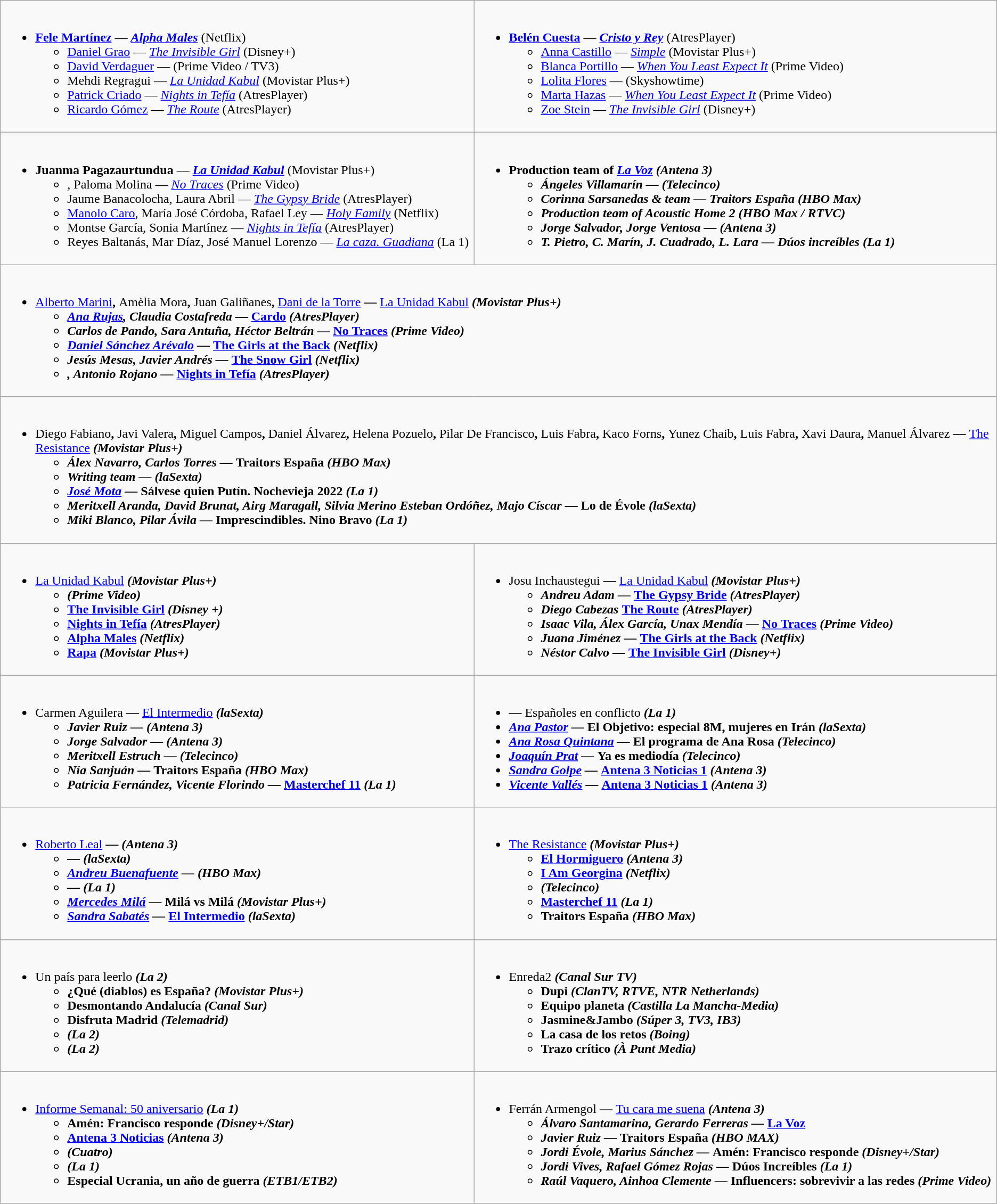<table class=wikitable style="width=100%">
<tr>
<td valign="top" style="width=50%"><br><ul><li><strong><a href='#'>Fele Martínez</a></strong> — <strong><em><a href='#'>Alpha Males</a></em></strong> (Netflix)<ul><li><a href='#'>Daniel Grao</a> — <em><a href='#'>The Invisible Girl</a></em> (Disney+)</li><li><a href='#'>David Verdaguer</a> — <em></em>  (Prime Video / TV3)</li><li>Mehdi Regragui — <em><a href='#'>La Unidad Kabul</a></em> (Movistar Plus+)</li><li><a href='#'>Patrick Criado</a> — <em><a href='#'>Nights in Tefía</a></em> (AtresPlayer)</li><li><a href='#'>Ricardo Gómez</a> — <em><a href='#'>The Route</a></em> (AtresPlayer)</li></ul></li></ul></td>
<td valign="top" style="width=50%"><br><ul><li><strong><a href='#'>Belén Cuesta</a></strong> — <strong><em><a href='#'>Cristo y Rey</a></em></strong> (AtresPlayer)<ul><li><a href='#'>Anna Castillo</a> — <em><a href='#'>Simple</a></em> (Movistar Plus+)</li><li><a href='#'>Blanca Portillo</a> — <em><a href='#'>When You Least Expect It</a></em> (Prime Video)</li><li><a href='#'>Lolita Flores</a> — <em></em> (Skyshowtime)</li><li><a href='#'>Marta Hazas</a> — <em><a href='#'>When You Least Expect It</a></em> (Prime Video)</li><li><a href='#'>Zoe Stein</a> — <em><a href='#'>The Invisible Girl</a></em> (Disney+)</li></ul></li></ul></td>
</tr>
<tr>
<td valign="top" style="width=50%"><br><ul><li><strong>Juanma Pagazaurtundua</strong> — <strong><em><a href='#'>La Unidad Kabul</a></em></strong> (Movistar Plus+)<ul><li>, Paloma Molina — <em><a href='#'>No Traces</a></em> (Prime Video)</li><li>Jaume Banacolocha, Laura Abril — <em><a href='#'>The Gypsy Bride</a></em> (AtresPlayer)</li><li><a href='#'>Manolo Caro</a>, María José Córdoba, Rafael Ley — <em><a href='#'>Holy Family</a></em> (Netflix)</li><li>Montse García, Sonia Martínez — <em><a href='#'>Nights in Tefía</a></em> (AtresPlayer)</li><li>Reyes Baltanás, Mar Díaz, José Manuel Lorenzo — <em><a href='#'>La caza. Guadiana</a></em> (La 1)</li></ul></li></ul></td>
<td valign="top" style="width=50%"><br><ul><li><strong>Production team of <em><a href='#'>La Voz</a><strong><em> (Antena 3)<ul><li>Ángeles Villamarín — </em><em> (Telecinco)</li><li>Corinna Sarsanedas & team — </em>Traitors España<em> (HBO Max)</li><li>Production team of </em>Acoustic Home 2<em> (HBO Max / RTVC)</li><li>Jorge Salvador, Jorge Ventosa — </em><em> (Antena 3)</li><li>T. Pietro, C. Marín, J. Cuadrado, L. Lara — </em>Dúos increíbles<em> (La 1)</li></ul></li></ul></td>
</tr>
<tr>
<td colspan = "2" valign="top" style="width=100%"><br><ul><li></strong><a href='#'>Alberto Marini</a><strong>, </strong>Amèlia Mora<strong>, </strong>Juan Galiñanes<strong>, </strong><a href='#'>Dani de la Torre</a><strong> — </em></strong><a href='#'>La Unidad Kabul</a><strong><em> (Movistar Plus+)<ul><li><a href='#'>Ana Rujas</a>, Claudia Costafreda — </em><a href='#'>Cardo</a><em> (AtresPlayer)</li><li>Carlos de Pando, Sara Antuña, Héctor Beltrán — </em><a href='#'>No Traces</a><em> (Prime Video)</li><li><a href='#'>Daniel Sánchez Arévalo</a> — </em><a href='#'>The Girls at the Back</a><em> (Netflix)</li><li>Jesús Mesas, Javier Andrés — </em><a href='#'>The Snow Girl</a><em> (Netflix)</li><li>, Antonio Rojano — </em><a href='#'>Nights in Tefía</a><em> (AtresPlayer)</li></ul></li></ul></td>
</tr>
<tr>
<td valign="top" colspan = "2" style="width=100%"><br><ul><li></strong>Diego Fabiano<strong>, </strong>Javi Valera<strong>, </strong>Miguel Campos<strong>, </strong>Daniel Álvarez<strong>, </strong>Helena Pozuelo<strong>, </strong>Pilar De Francisco<strong>, </strong>Luis Fabra<strong>, </strong>Kaco Forns<strong>, </strong>Yunez Chaib<strong>, </strong>Luis Fabra<strong>, </strong>Xavi Daura<strong>, </strong>Manuel Álvarez<strong> — </em></strong><a href='#'>The Resistance</a><strong><em> (Movistar Plus+)<ul><li>Álex Navarro, Carlos Torres — </em>Traitors España<em> (HBO Max)</li><li>Writing team — </em><em> (laSexta)</li><li><a href='#'>José Mota</a> — </em>Sálvese quien Putín. Nochevieja 2022<em> (La 1)</li><li>Meritxell Aranda, David Brunat, Airg Maragall, Silvia Merino Esteban Ordóñez, Majo Císcar — </em>Lo de Évole<em> (laSexta)</li><li>Miki Blanco, Pilar Ávila — </em>Imprescindibles. Nino Bravo<em> (La 1)</li></ul></li></ul></td>
</tr>
<tr>
<td valign="top" style="width=50%"><br><ul><li></em></strong><a href='#'>La Unidad Kabul</a><strong><em> (Movistar Plus+)<ul><li></em><em> (Prime Video)</li><li></em><a href='#'>The Invisible Girl</a><em> (Disney +)</li><li></em><a href='#'>Nights in Tefía</a><em> (AtresPlayer)</li><li></em><a href='#'>Alpha Males</a><em> (Netflix)</li><li></em><a href='#'>Rapa</a><em> (Movistar Plus+)</li></ul></li></ul></td>
<td valign="top" style="width=50%"><br><ul><li></strong>Josu Inchaustegui<strong> — </em></strong><a href='#'>La Unidad Kabul</a><strong><em> (Movistar Plus+)<ul><li>Andreu Adam — </em><a href='#'>The Gypsy Bride</a><em> (AtresPlayer)</li><li>Diego Cabezas </em><a href='#'>The Route</a><em> (AtresPlayer)</li><li>Isaac Vila, Álex García, Unax Mendía — </em><a href='#'>No Traces</a><em> (Prime Video)</li><li>Juana Jiménez — </em><a href='#'>The Girls at the Back</a><em> (Netflix)</li><li>Néstor Calvo — </em><a href='#'>The Invisible Girl</a><em> (Disney+)</li></ul></li></ul></td>
</tr>
<tr>
<td valign="top" style="width=50%"><br><ul><li></strong>Carmen Aguilera<strong> — </em></strong><a href='#'>El Intermedio</a><strong><em> (laSexta)<ul><li>Javier Ruiz — </em><em> (Antena 3)</li><li>Jorge Salvador — </em><em> (Antena 3)</li><li>Meritxell Estruch — </em><em> (Telecinco)</li><li>Nía Sanjuán — </em>Traitors España<em> (HBO Max)</li><li>Patricia Fernández, Vicente Florindo — </em><a href='#'>Masterchef 11</a><em> (La 1)</li></ul></li></ul></td>
<td valign="top" style="width=50%"><br><ul><li></strong><strong> — </em></strong>Españoles en conflicto<strong><em> (La 1)</li><li><a href='#'>Ana Pastor</a> — </em>El Objetivo: especial 8M, mujeres en Irán<em> (laSexta)</li><li><a href='#'>Ana Rosa Quintana</a> — </em>El programa de Ana Rosa<em> (Telecinco)</li><li><a href='#'>Joaquín Prat</a> — </em>Ya es mediodía<em> (Telecinco)</li><li><a href='#'>Sandra Golpe</a> — </em><a href='#'>Antena 3 Noticias 1</a><em> (Antena 3)</li><li><a href='#'>Vicente Vallés</a> — </em><a href='#'>Antena 3 Noticias 1</a><em> (Antena 3)</li></ul></td>
</tr>
<tr>
<td valign="top" style="width=50%"><br><ul><li></strong><a href='#'>Roberto Leal</a><strong> — </em></strong><strong><em> (Antena 3)<ul><li> — </em><em> (laSexta)</li><li><a href='#'>Andreu Buenafuente</a> — </em><em> (HBO Max)</li><li> — </em><em> (La 1)</li><li><a href='#'>Mercedes Milá</a> — </em>Milá vs Milá<em> (Movistar Plus+)</li><li><a href='#'>Sandra Sabatés</a> — </em><a href='#'>El Intermedio</a><em> (laSexta)</li></ul></li></ul></td>
<td valign="top" style="width=50%"><br><ul><li></em></strong><a href='#'>The Resistance</a><strong><em> (Movistar Plus+)<ul><li></em><a href='#'>El Hormiguero</a><em> (Antena 3)</li><li></em><a href='#'>I Am Georgina</a><em> (Netflix)</li><li></em><em> (Telecinco)</li><li></em><a href='#'>Masterchef 11</a><em> (La 1)</li><li></em>Traitors España<em> (HBO Max)</li></ul></li></ul></td>
</tr>
<tr>
<td valign="top" style="width=50%"><br><ul><li></em></strong>Un país para leerlo<strong><em> (La 2)<ul><li></em>¿Qué (diablos) es España?<em> (Movistar Plus+)</li><li></em>Desmontando Andalucía<em> (Canal Sur)</li><li></em>Disfruta Madrid<em> (Telemadrid)</li><li></em><em> (La 2)</li><li></em><em> (La 2)</li></ul></li></ul></td>
<td valign="top" style="width=50%"><br><ul><li></em></strong>Enreda2<strong><em> (Canal Sur TV)<ul><li></em>Dupi<em> (ClanTV, RTVE, NTR Netherlands)</li><li></em>Equipo planeta<em> (Castilla La Mancha-Media)</li><li></em>Jasmine&Jambo<em> (Súper 3, TV3, IB3)</li><li></em>La casa de los retos<em> (Boing)</li><li></em>Trazo crítico<em> (À Punt Media)</li></ul></li></ul></td>
</tr>
<tr>
<td valign="top" style="width=50%"><br><ul><li></em></strong><a href='#'>Informe Semanal: 50 aniversario</a><strong><em> (La 1)<ul><li></em>Amén: Francisco responde<em> (Disney+/Star)</li><li></em><a href='#'>Antena 3 Noticias</a><em> (Antena 3)</li><li></em><em> (Cuatro)</li><li></em><em> (La 1)</li><li></em>Especial Ucrania, un año de guerra<em> (ETB1/ETB2)</li></ul></li></ul></td>
<td valign="top" style="width=50%"><br><ul><li></strong>Ferrán Armengol<strong> — </em></strong><a href='#'>Tu cara me suena</a><strong><em> (Antena 3)<ul><li>Álvaro Santamarina, Gerardo Ferreras — </em><a href='#'>La Voz</a><em></li><li>Javier Ruiz — </em>Traitors España<em> (HBO MAX)</li><li>Jordi Évole, Marius Sánchez — </em>Amén: Francisco responde<em> (Disney+/Star)</li><li>Jordi Vives, Rafael Gómez Rojas — </em>Dúos Increíbles<em> (La 1)</li><li>Raúl Vaquero, Ainhoa Clemente — </em>Influencers: sobrevivir a las redes<em> (Prime Video)</li></ul></li></ul></td>
</tr>
</table>
